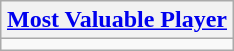<table class=wikitable style="text-align:center; margin:auto">
<tr>
<th><a href='#'>Most Valuable Player</a></th>
</tr>
<tr>
<td></td>
</tr>
</table>
